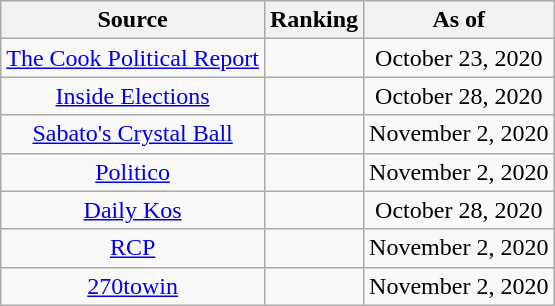<table class="wikitable" style="text-align:center">
<tr>
<th>Source</th>
<th>Ranking</th>
<th>As of</th>
</tr>
<tr>
<td><a href='#'>The Cook Political Report</a></td>
<td></td>
<td>October 23, 2020</td>
</tr>
<tr>
<td><a href='#'>Inside Elections</a></td>
<td></td>
<td>October 28, 2020</td>
</tr>
<tr>
<td><a href='#'>Sabato's Crystal Ball</a></td>
<td></td>
<td>November 2, 2020</td>
</tr>
<tr>
<td><a href='#'>Politico</a></td>
<td></td>
<td>November 2, 2020</td>
</tr>
<tr>
<td><a href='#'>Daily Kos</a></td>
<td></td>
<td>October 28, 2020</td>
</tr>
<tr>
<td><a href='#'>RCP</a></td>
<td></td>
<td>November 2, 2020</td>
</tr>
<tr>
<td><a href='#'>270towin</a></td>
<td></td>
<td>November 2, 2020</td>
</tr>
</table>
